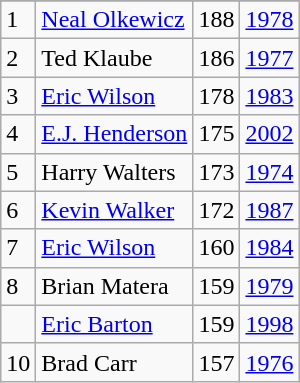<table class="wikitable">
<tr>
</tr>
<tr>
<td>1</td>
<td><a href='#'>Neal Olkewicz</a></td>
<td>188</td>
<td><a href='#'>1978</a></td>
</tr>
<tr>
<td>2</td>
<td>Ted Klaube</td>
<td>186</td>
<td><a href='#'>1977</a></td>
</tr>
<tr>
<td>3</td>
<td><a href='#'>Eric Wilson</a></td>
<td>178</td>
<td><a href='#'>1983</a></td>
</tr>
<tr>
<td>4</td>
<td><a href='#'>E.J. Henderson</a></td>
<td>175</td>
<td><a href='#'>2002</a></td>
</tr>
<tr>
<td>5</td>
<td>Harry Walters</td>
<td>173</td>
<td><a href='#'>1974</a></td>
</tr>
<tr>
<td>6</td>
<td><a href='#'>Kevin Walker</a></td>
<td>172</td>
<td><a href='#'>1987</a></td>
</tr>
<tr>
<td>7</td>
<td><a href='#'>Eric Wilson</a></td>
<td>160</td>
<td><a href='#'>1984</a></td>
</tr>
<tr>
<td>8</td>
<td>Brian Matera</td>
<td>159</td>
<td><a href='#'>1979</a></td>
</tr>
<tr>
<td></td>
<td><a href='#'>Eric Barton</a></td>
<td>159</td>
<td><a href='#'>1998</a></td>
</tr>
<tr>
<td>10</td>
<td>Brad Carr</td>
<td>157</td>
<td><a href='#'>1976</a></td>
</tr>
</table>
